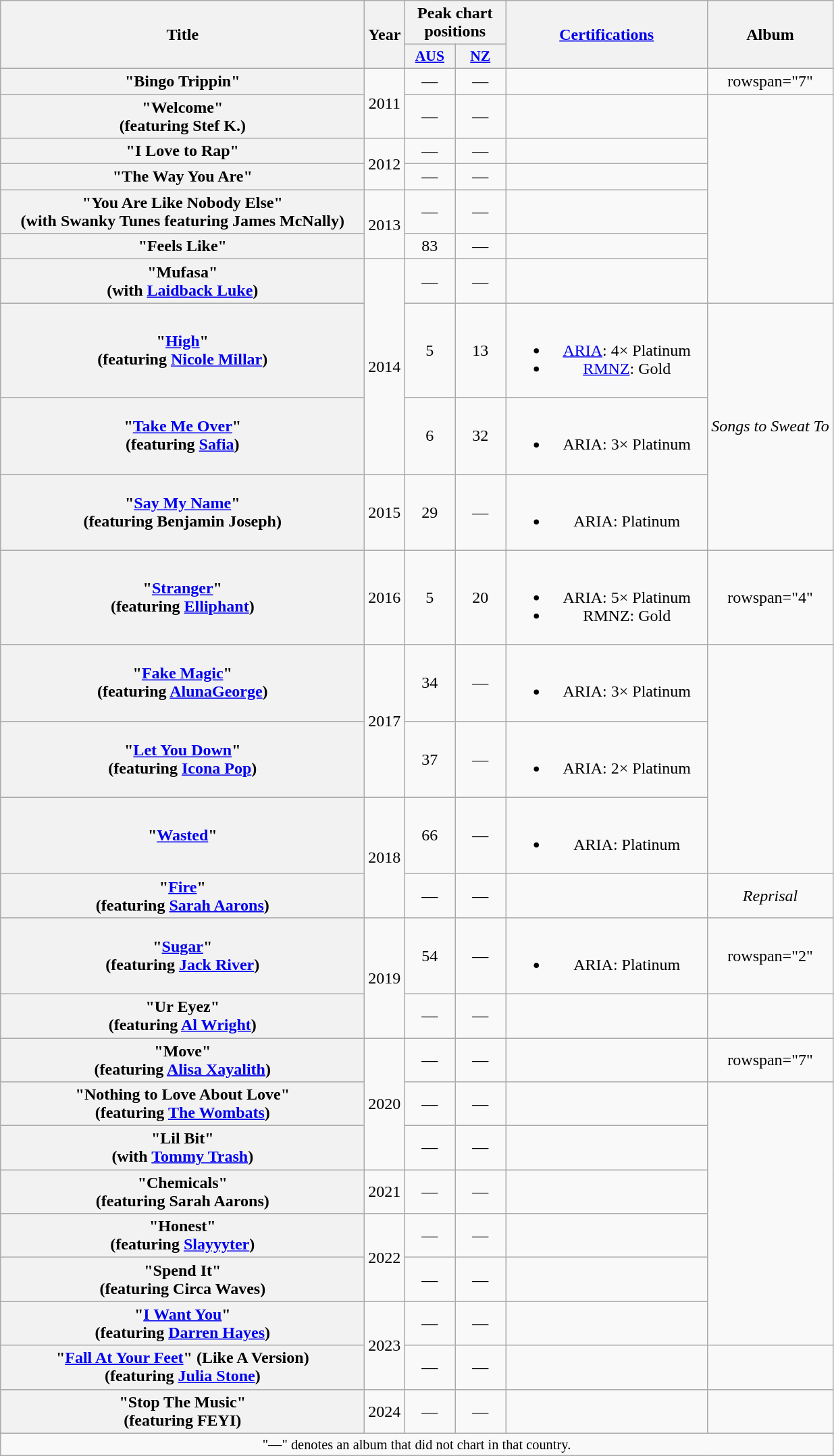<table class="wikitable plainrowheaders" style="text-align:center;">
<tr>
<th scope="col" rowspan="2" style="width:22em;">Title</th>
<th scope="col" rowspan="2" style="width:1em;">Year</th>
<th scope="col" colspan="2">Peak chart positions</th>
<th scope="col" rowspan="2" style="width:12em;"><a href='#'>Certifications</a></th>
<th scope="col" rowspan="2">Album</th>
</tr>
<tr>
<th scope="col" style="width:3em;font-size:90%;"><a href='#'>AUS</a><br></th>
<th scope="col" style="width:3em;font-size:90%;"><a href='#'>NZ</a><br></th>
</tr>
<tr>
<th scope="row">"Bingo Trippin"</th>
<td rowspan="2">2011</td>
<td>—</td>
<td>—</td>
<td></td>
<td>rowspan="7" </td>
</tr>
<tr>
<th scope="row">"Welcome"<br><span>(featuring Stef K.)</span></th>
<td>—</td>
<td>—</td>
<td></td>
</tr>
<tr>
<th scope="row">"I Love to Rap"</th>
<td rowspan="2">2012</td>
<td>—</td>
<td>—</td>
<td></td>
</tr>
<tr>
<th scope="row">"The Way You Are"</th>
<td>—</td>
<td>—</td>
<td></td>
</tr>
<tr>
<th scope="row">"You Are Like Nobody Else"<br><span>(with Swanky Tunes featuring James McNally)</span></th>
<td rowspan="2">2013</td>
<td>—</td>
<td>—</td>
<td></td>
</tr>
<tr>
<th scope="row">"Feels Like"</th>
<td>83</td>
<td>—</td>
<td></td>
</tr>
<tr>
<th scope="row">"Mufasa"<br><span>(with <a href='#'>Laidback Luke</a>)</span></th>
<td rowspan="3">2014</td>
<td>—</td>
<td>—</td>
<td></td>
</tr>
<tr>
<th scope="row">"<a href='#'>High</a>"<br><span>(featuring <a href='#'>Nicole Millar</a>)</span></th>
<td>5</td>
<td>13</td>
<td><br><ul><li><a href='#'>ARIA</a>: 4× Platinum</li><li><a href='#'>RMNZ</a>: Gold</li></ul></td>
<td rowspan="3"><em>Songs to Sweat To</em></td>
</tr>
<tr>
<th scope="row">"<a href='#'>Take Me Over</a>"<br><span>(featuring <a href='#'>Safia</a>)</span></th>
<td>6</td>
<td>32</td>
<td><br><ul><li>ARIA: 3× Platinum</li></ul></td>
</tr>
<tr>
<th scope="row">"<a href='#'>Say My Name</a>"<br><span>(featuring Benjamin Joseph)</span></th>
<td>2015</td>
<td>29</td>
<td>—</td>
<td><br><ul><li>ARIA: Platinum</li></ul></td>
</tr>
<tr>
<th scope="row">"<a href='#'>Stranger</a>"<br><span>(featuring <a href='#'>Elliphant</a>)</span></th>
<td>2016</td>
<td>5</td>
<td>20</td>
<td><br><ul><li>ARIA: 5× Platinum</li><li>RMNZ: Gold</li></ul></td>
<td>rowspan="4" </td>
</tr>
<tr>
<th scope="row">"<a href='#'>Fake Magic</a>"<br><span>(featuring <a href='#'>AlunaGeorge</a>)</span></th>
<td rowspan="2">2017</td>
<td>34</td>
<td>—</td>
<td><br><ul><li>ARIA: 3× Platinum</li></ul></td>
</tr>
<tr>
<th scope="row">"<a href='#'>Let You Down</a>"<br><span>(featuring <a href='#'>Icona Pop</a>)</span></th>
<td>37</td>
<td>—</td>
<td><br><ul><li>ARIA: 2× Platinum</li></ul></td>
</tr>
<tr>
<th scope="row">"<a href='#'>Wasted</a>"</th>
<td rowspan="2">2018</td>
<td>66</td>
<td>—</td>
<td><br><ul><li>ARIA: Platinum</li></ul></td>
</tr>
<tr>
<th scope="row">"<a href='#'>Fire</a>"<br><span>(featuring <a href='#'>Sarah Aarons</a>)</span></th>
<td>—</td>
<td>—</td>
<td></td>
<td rowspan="1"><em>Reprisal</em></td>
</tr>
<tr>
<th scope="row">"<a href='#'>Sugar</a>"<br><span>(featuring <a href='#'>Jack River</a>)</span></th>
<td rowspan="2">2019</td>
<td>54</td>
<td>—</td>
<td><br><ul><li>ARIA: Platinum</li></ul></td>
<td>rowspan="2" </td>
</tr>
<tr>
<th scope="row">"Ur Eyez"<br><span>(featuring <a href='#'>Al Wright</a>)</span></th>
<td>—</td>
<td>—</td>
<td></td>
</tr>
<tr>
<th scope="row">"Move"<br><span>(featuring <a href='#'>Alisa Xayalith</a>)</span></th>
<td rowspan="3">2020</td>
<td>—</td>
<td>—</td>
<td></td>
<td>rowspan="7" </td>
</tr>
<tr>
<th scope="row">"Nothing to Love About Love"<br><span>(featuring <a href='#'>The Wombats</a>)</span></th>
<td>—</td>
<td>—</td>
<td></td>
</tr>
<tr>
<th scope="row">"Lil Bit"<br><span>(with <a href='#'>Tommy Trash</a>)</span></th>
<td>—</td>
<td>—</td>
<td></td>
</tr>
<tr>
<th scope="row">"Chemicals"<br><span>(featuring Sarah Aarons)</span></th>
<td>2021</td>
<td>—</td>
<td>—</td>
<td></td>
</tr>
<tr>
<th scope="row">"Honest" <br><span>(featuring <a href='#'>Slayyyter</a>)</span></th>
<td rowspan="2">2022</td>
<td>—</td>
<td>—</td>
<td></td>
</tr>
<tr>
<th scope="row">"Spend It" <br><span>(featuring Circa Waves)</span></th>
<td>—</td>
<td>—</td>
<td></td>
</tr>
<tr>
<th scope="row">"<a href='#'>I Want You</a>" <br><span>(featuring <a href='#'>Darren Hayes</a>)</span></th>
<td rowspan="2">2023</td>
<td>—</td>
<td>—</td>
<td></td>
</tr>
<tr>
<th scope="row">"<a href='#'>Fall At Your Feet</a>" (Like A Version) <br><span>(featuring <a href='#'>Julia Stone</a>)</span></th>
<td>—</td>
<td>—</td>
<td></td>
<td></td>
</tr>
<tr>
<th scope="row">"Stop The Music" <br><span>(featuring FEYI)</span></th>
<td>2024</td>
<td>—</td>
<td>—</td>
<td></td>
<td></td>
</tr>
<tr>
<td colspan="6" style="font-size:85%;">"—" denotes an album that did not chart in that country.</td>
</tr>
</table>
